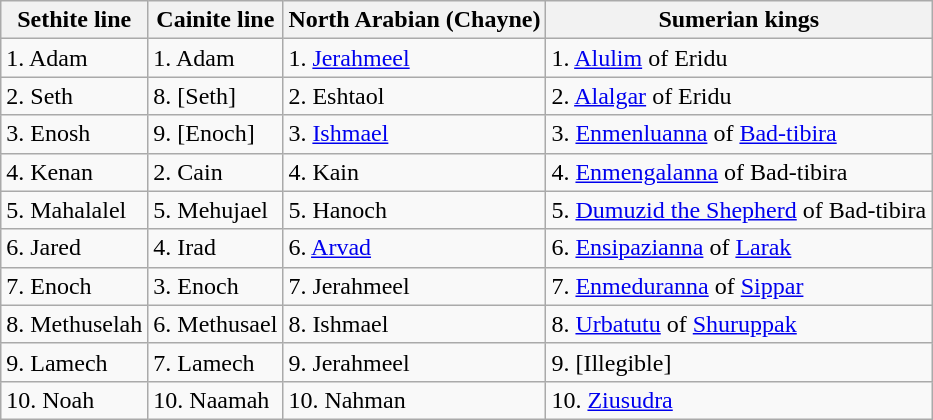<table class="wikitable sortable">
<tr>
<th>Sethite line</th>
<th>Cainite line</th>
<th>North Arabian (Chayne)</th>
<th>Sumerian kings</th>
</tr>
<tr>
<td data-sort-value="1">1. Adam</td>
<td data-sort-value="1">1. Adam</td>
<td data-sort-value="1">1. <a href='#'>Jerahmeel</a></td>
<td data-sort-value="1">1. <a href='#'>Alulim</a> of Eridu</td>
</tr>
<tr>
<td data-sort-value="2">2. Seth</td>
<td data-sort-value="8">8. [Seth]</td>
<td data-sort-value="2">2. Eshtaol</td>
<td data-sort-value="2">2. <a href='#'>Alalgar</a> of Eridu</td>
</tr>
<tr>
<td data-sort-value="3">3. Enosh</td>
<td data-sort-value="9">9. [Enoch]</td>
<td data-sort-value="3">3. <a href='#'>Ishmael</a></td>
<td data-sort-value="3">3. <a href='#'>Enmenluanna</a> of <a href='#'>Bad-tibira</a></td>
</tr>
<tr>
<td data-sort-value="4">4. Kenan</td>
<td data-sort-value="2">2. Cain</td>
<td data-sort-value="4">4. Kain</td>
<td data-sort-value="4">4. <a href='#'>Enmengalanna</a> of Bad-tibira</td>
</tr>
<tr>
<td data-sort-value="5">5. Mahalalel</td>
<td data-sort-value="5">5. Mehujael</td>
<td data-sort-value="5">5. Hanoch</td>
<td data-sort-value="5">5. <a href='#'>Dumuzid the Shepherd</a> of Bad-tibira</td>
</tr>
<tr>
<td data-sort-value="6">6. Jared</td>
<td data-sort-value="4">4. Irad</td>
<td data-sort-value="6">6. <a href='#'>Arvad</a></td>
<td data-sort-value="6">6. <a href='#'>Ensipazianna</a> of <a href='#'>Larak</a></td>
</tr>
<tr>
<td data-sort-value="7">7. Enoch</td>
<td data-sort-value="3">3. Enoch</td>
<td data-sort-value="7">7. Jerahmeel</td>
<td data-sort-value="7">7. <a href='#'>Enmeduranna</a> of <a href='#'>Sippar</a></td>
</tr>
<tr>
<td data-sort-value="8">8. Methuselah</td>
<td data-sort-value="6">6. Methusael</td>
<td data-sort-value="8">8. Ishmael</td>
<td data-sort-value="8">8. <a href='#'>Urbatutu</a> of <a href='#'>Shuruppak</a></td>
</tr>
<tr>
<td data-sort-value="9">9. Lamech</td>
<td data-sort-value="7">7. Lamech</td>
<td data-sort-value="9">9. Jerahmeel</td>
<td data-sort-value="9">9. [Illegible]</td>
</tr>
<tr>
<td data-sort-value="10">10. Noah</td>
<td data-sort-value="10">10. Naamah</td>
<td data-sort-value="10">10. Nahman</td>
<td data-sort-value="10">10. <a href='#'>Ziusudra</a></td>
</tr>
</table>
